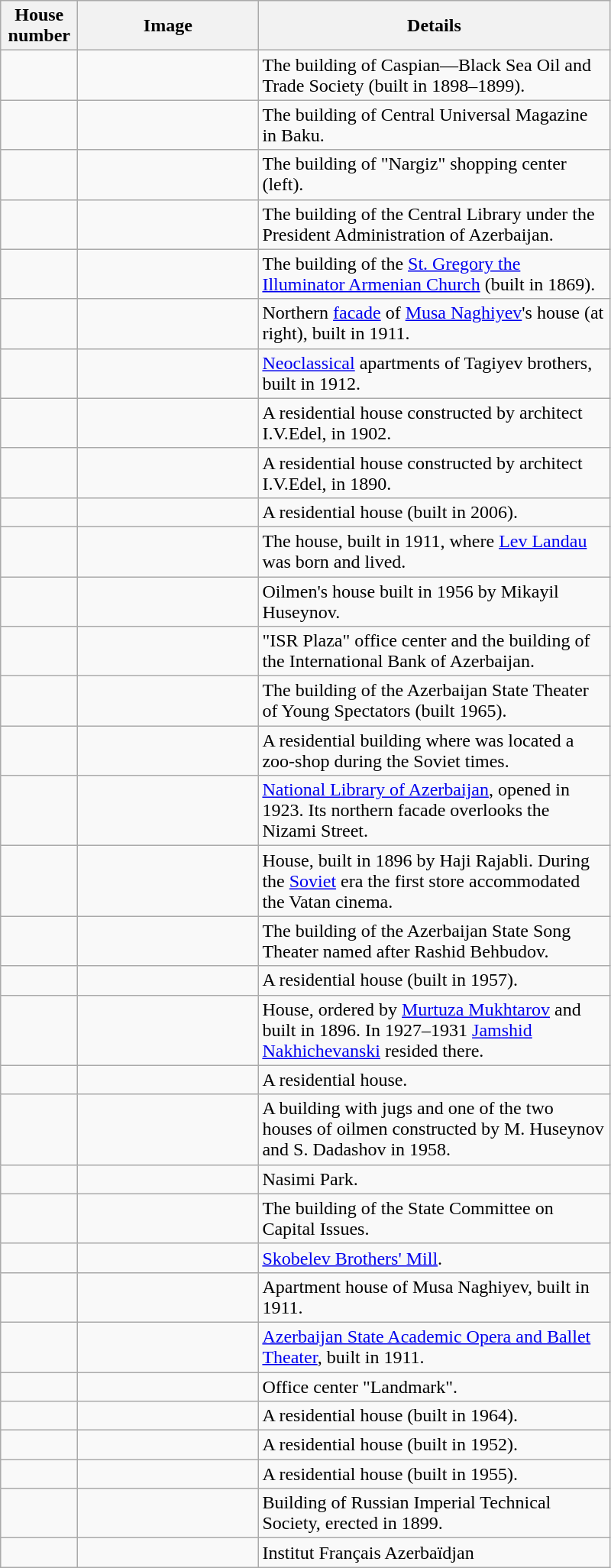<table class="wikitable collapsible">
<tr>
<th width="60">House number</th>
<th width="150">Image</th>
<th width="300">Details</th>
</tr>
<tr>
<td></td>
<td></td>
<td>The building of Caspian—Black Sea Oil and Trade Society (built in 1898–1899).</td>
</tr>
<tr>
<td></td>
<td></td>
<td>The building of Central Universal Magazine in Baku.</td>
</tr>
<tr>
<td></td>
<td></td>
<td>The building of "Nargiz" shopping center (left).</td>
</tr>
<tr>
<td></td>
<td></td>
<td>The building of the Central Library under the President Administration of Azerbaijan.</td>
</tr>
<tr>
<td></td>
<td></td>
<td>The building of the <a href='#'>St. Gregory the Illuminator Armenian Church</a> (built in 1869).</td>
</tr>
<tr>
<td></td>
<td></td>
<td>Northern <a href='#'>facade</a> of <a href='#'>Musa Naghiyev</a>'s house (at right), built in 1911.</td>
</tr>
<tr>
<td></td>
<td></td>
<td><a href='#'>Neoclassical</a> apartments of Tagiyev brothers, built in 1912.</td>
</tr>
<tr>
<td></td>
<td></td>
<td>A residential house constructed by architect I.V.Edel, in 1902.</td>
</tr>
<tr>
<td></td>
<td></td>
<td>A residential house constructed by architect I.V.Edel, in 1890.</td>
</tr>
<tr>
<td></td>
<td></td>
<td>A residential house (built in 2006).</td>
</tr>
<tr>
<td></td>
<td></td>
<td>The house, built in 1911, where <a href='#'>Lev Landau</a> was born and lived.</td>
</tr>
<tr>
<td></td>
<td></td>
<td>Oilmen's house built in 1956 by Mikayil Huseynov.</td>
</tr>
<tr>
<td></td>
<td></td>
<td>"ISR Plaza" office center and the building of the International Bank of Azerbaijan.</td>
</tr>
<tr>
<td></td>
<td></td>
<td>The building of the Azerbaijan State Theater of Young Spectators (built 1965).</td>
</tr>
<tr>
<td></td>
<td></td>
<td>A residential building where was located a zoo-shop during the Soviet times.</td>
</tr>
<tr>
<td></td>
<td></td>
<td><a href='#'>National Library of Azerbaijan</a>, opened in 1923. Its northern facade overlooks the Nizami Street.</td>
</tr>
<tr>
<td></td>
<td></td>
<td>House, built in 1896 by Haji Rajabli. During the <a href='#'>Soviet</a> era the first store accommodated the Vatan cinema.</td>
</tr>
<tr>
<td></td>
<td></td>
<td>The building of the Azerbaijan State Song Theater named after Rashid Behbudov.</td>
</tr>
<tr>
<td></td>
<td></td>
<td>A residential house (built in 1957).</td>
</tr>
<tr>
<td></td>
<td></td>
<td>House, ordered by <a href='#'>Murtuza Mukhtarov</a> and built in 1896. In 1927–1931 <a href='#'>Jamshid Nakhichevanski</a> resided there.</td>
</tr>
<tr>
<td></td>
<td></td>
<td>A residential house.</td>
</tr>
<tr>
<td></td>
<td></td>
<td>A building with jugs and one of the two houses of oilmen constructed by M. Huseynov and S. Dadashov in 1958.</td>
</tr>
<tr>
<td></td>
<td></td>
<td>Nasimi Park.</td>
</tr>
<tr>
<td></td>
<td></td>
<td>The building of the State Committee on Capital Issues.</td>
</tr>
<tr>
<td></td>
<td></td>
<td><a href='#'>Skobelev Brothers' Mill</a>.</td>
</tr>
<tr>
<td></td>
<td></td>
<td>Apartment house of Musa Naghiyev, built in 1911.</td>
</tr>
<tr>
<td></td>
<td></td>
<td><a href='#'>Azerbaijan State Academic Opera and Ballet Theater</a>, built in 1911.</td>
</tr>
<tr>
<td></td>
<td></td>
<td>Office center "Landmark".</td>
</tr>
<tr>
<td></td>
<td></td>
<td>A residential house (built in 1964).</td>
</tr>
<tr>
<td></td>
<td></td>
<td>A residential house (built in 1952).</td>
</tr>
<tr>
<td></td>
<td></td>
<td>A residential house (built in 1955).</td>
</tr>
<tr>
<td></td>
<td></td>
<td>Building of Russian Imperial Technical Society, erected in 1899.</td>
</tr>
<tr>
<td></td>
<td></td>
<td>Institut Français Azerbaïdjan</td>
</tr>
</table>
